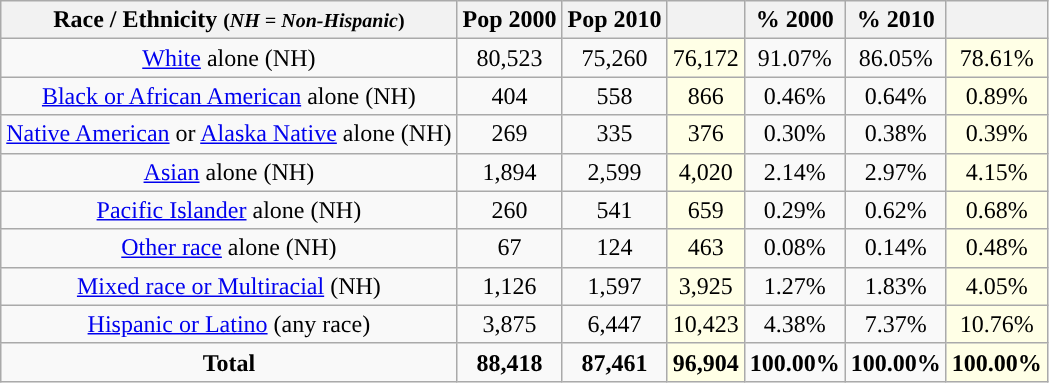<table class="wikitable" style="text-align:center;">
<tr>
<th>Race / Ethnicity <small>(<em>NH = Non-Hispanic</em>)</small></th>
<th>Pop 2000</th>
<th>Pop 2010</th>
<th></th>
<th>% 2000</th>
<th>% 2010</th>
<th></th>
</tr>
<tr>
<td><a href='#'>White</a> alone (NH)</td>
<td>80,523</td>
<td>75,260</td>
<td style='background: #ffffe6;'>76,172</td>
<td>91.07%</td>
<td>86.05%</td>
<td style='background: #ffffe6;'>78.61%</td>
</tr>
<tr>
<td><a href='#'>Black or African American</a> alone (NH)</td>
<td>404</td>
<td>558</td>
<td style='background: #ffffe6;'>866</td>
<td>0.46%</td>
<td>0.64%</td>
<td style='background: #ffffe6;'>0.89%</td>
</tr>
<tr>
<td><a href='#'>Native American</a> or <a href='#'>Alaska Native</a> alone (NH)</td>
<td>269</td>
<td>335</td>
<td style='background: #ffffe6;'>376</td>
<td>0.30%</td>
<td>0.38%</td>
<td style='background: #ffffe6;'>0.39%</td>
</tr>
<tr>
<td><a href='#'>Asian</a> alone (NH)</td>
<td>1,894</td>
<td>2,599</td>
<td style='background: #ffffe6;'>4,020</td>
<td>2.14%</td>
<td>2.97%</td>
<td style='background: #ffffe6;'>4.15%</td>
</tr>
<tr>
<td><a href='#'>Pacific Islander</a> alone (NH)</td>
<td>260</td>
<td>541</td>
<td style='background: #ffffe6;'>659</td>
<td>0.29%</td>
<td>0.62%</td>
<td style='background: #ffffe6;'>0.68%</td>
</tr>
<tr>
<td><a href='#'>Other race</a> alone (NH)</td>
<td>67</td>
<td>124</td>
<td style='background: #ffffe6;'>463</td>
<td>0.08%</td>
<td>0.14%</td>
<td style='background: #ffffe6;'>0.48%</td>
</tr>
<tr>
<td><a href='#'>Mixed race or Multiracial</a> (NH)</td>
<td>1,126</td>
<td>1,597</td>
<td style='background: #ffffe6;'>3,925</td>
<td>1.27%</td>
<td>1.83%</td>
<td style='background: #ffffe6;'>4.05%</td>
</tr>
<tr>
<td><a href='#'>Hispanic or Latino</a> (any race)</td>
<td>3,875</td>
<td>6,447</td>
<td style='background: #ffffe6;'>10,423</td>
<td>4.38%</td>
<td>7.37%</td>
<td style='background: #ffffe6;'>10.76%</td>
</tr>
<tr>
<td><strong>Total</strong></td>
<td><strong>88,418</strong></td>
<td><strong>87,461</strong></td>
<td style='background: #ffffe6;'><strong>96,904</strong></td>
<td><strong>100.00%</strong></td>
<td><strong>100.00%</strong></td>
<td style='background: #ffffe6;'><strong>100.00%</strong></td>
</tr>
</table>
